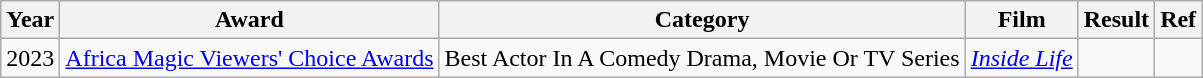<table class="wikitable">
<tr>
<th>Year</th>
<th>Award</th>
<th>Category</th>
<th>Film</th>
<th>Result</th>
<th>Ref</th>
</tr>
<tr>
<td>2023</td>
<td><a href='#'>Africa Magic Viewers' Choice Awards</a></td>
<td>Best Actor In A Comedy Drama, Movie Or TV Series</td>
<td><em><a href='#'>Inside Life</a></em></td>
<td></td>
<td></td>
</tr>
</table>
